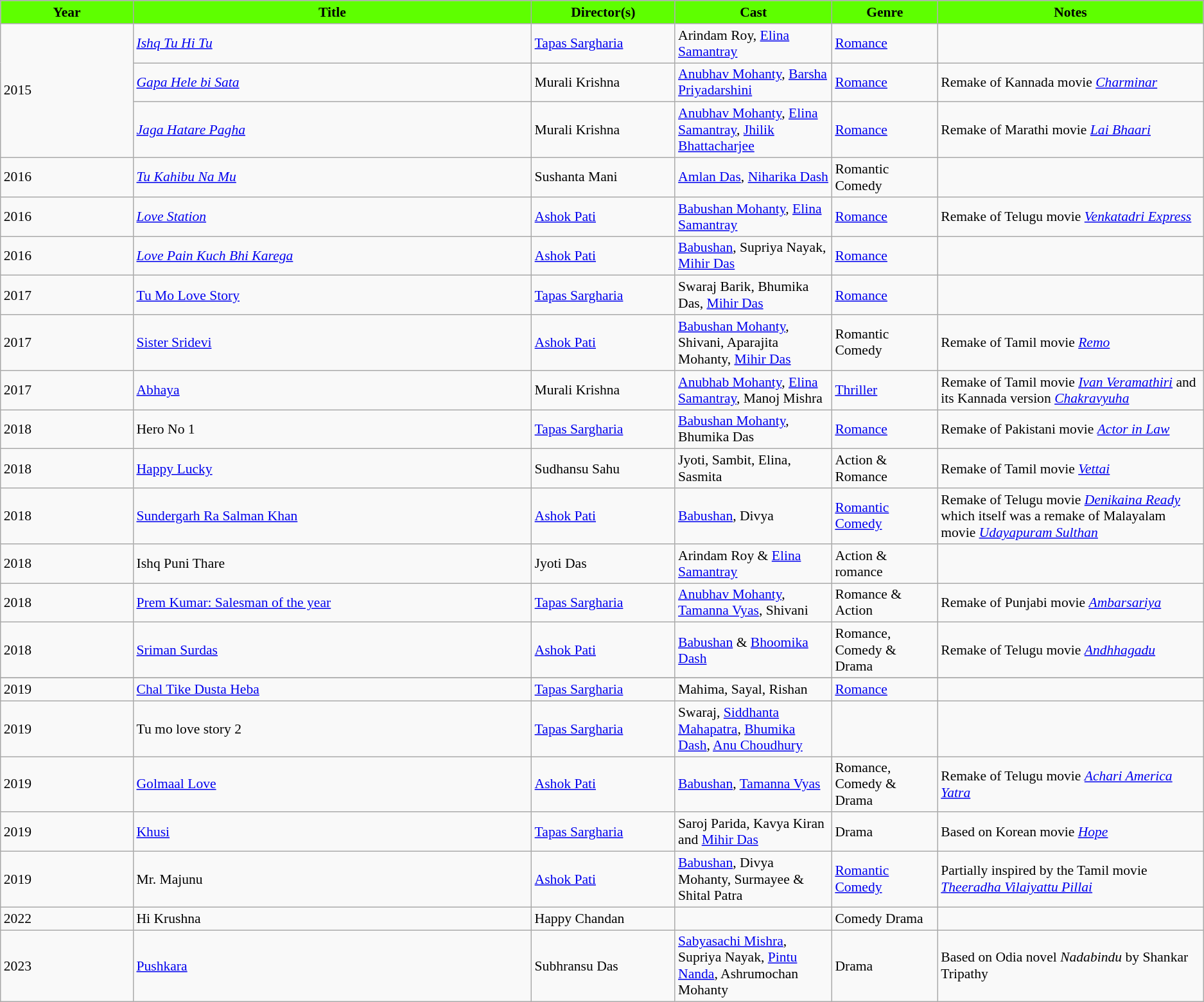<table class="wikitable sortable" style="font-size:90%">
<tr style="text-align:center;">
<th style="background: #5EFF00;" scope="col" width=5%>Year</th>
<th style="background: #5EFF00;" scope="col" width=15%>Title</th>
<th style="background: #5EFF00;" scope="col" width=5%>Director(s)</th>
<th style="background: #5EFF00;" scope="col" width=5%>Cast</th>
<th style="background: #5EFF00;" scope="col" width=3%>Genre</th>
<th style="background: #5EFF00;" scope="col" width=10%>Notes</th>
</tr>
<tr>
<td scope="row" rowspan="3">2015</td>
<td><em><a href='#'>Ishq Tu Hi Tu</a></em></td>
<td><a href='#'>Tapas Sargharia</a></td>
<td>Arindam Roy, <a href='#'>Elina Samantray</a></td>
<td><a href='#'>Romance</a></td>
<td></td>
</tr>
<tr>
<td><em><a href='#'>Gapa Hele bi Sata</a></em></td>
<td>Murali Krishna</td>
<td><a href='#'>Anubhav Mohanty</a>, <a href='#'>Barsha Priyadarshini</a></td>
<td><a href='#'>Romance</a></td>
<td>Remake of Kannada movie <em><a href='#'>Charminar</a></em></td>
</tr>
<tr>
<td><em><a href='#'>Jaga Hatare Pagha</a></em></td>
<td>Murali Krishna</td>
<td><a href='#'>Anubhav Mohanty</a>, <a href='#'>Elina Samantray</a>, <a href='#'>Jhilik Bhattacharjee</a></td>
<td><a href='#'>Romance</a></td>
<td>Remake of Marathi movie <em><a href='#'>Lai Bhaari</a></em></td>
</tr>
<tr>
<td>2016</td>
<td><em><a href='#'>Tu Kahibu Na Mu</a></em></td>
<td>Sushanta Mani</td>
<td><a href='#'>Amlan Das</a>, <a href='#'>Niharika Dash</a></td>
<td>Romantic Comedy</td>
<td></td>
</tr>
<tr>
<td>2016</td>
<td><em><a href='#'>Love Station</a></em></td>
<td><a href='#'>Ashok Pati</a></td>
<td><a href='#'>Babushan Mohanty</a>, <a href='#'>Elina Samantray</a></td>
<td><a href='#'>Romance</a></td>
<td>Remake of Telugu movie <em><a href='#'>Venkatadri Express</a></em></td>
</tr>
<tr>
<td>2016</td>
<td><em><a href='#'>Love Pain Kuch Bhi Karega</a></em></td>
<td><a href='#'>Ashok Pati</a></td>
<td><a href='#'>Babushan</a>, Supriya Nayak, <a href='#'>Mihir Das</a></td>
<td><a href='#'>Romance</a></td>
<td></td>
</tr>
<tr>
<td>2017</td>
<td><a href='#'>Tu Mo Love Story</a></td>
<td><a href='#'>Tapas Sargharia</a></td>
<td>Swaraj Barik, Bhumika Das, <a href='#'>Mihir Das</a></td>
<td><a href='#'>Romance</a></td>
<td></td>
</tr>
<tr>
<td>2017</td>
<td><a href='#'>Sister Sridevi</a></td>
<td><a href='#'>Ashok Pati</a></td>
<td><a href='#'>Babushan Mohanty</a>, Shivani, Aparajita Mohanty, <a href='#'>Mihir Das</a></td>
<td>Romantic Comedy</td>
<td>Remake of Tamil movie <em><a href='#'>Remo</a></em></td>
</tr>
<tr>
<td>2017</td>
<td><a href='#'>Abhaya</a></td>
<td>Murali Krishna</td>
<td><a href='#'>Anubhab Mohanty</a>, <a href='#'>Elina Samantray</a>, Manoj Mishra</td>
<td><a href='#'>Thriller</a></td>
<td>Remake of Tamil movie <em><a href='#'>Ivan Veramathiri</a></em> and its Kannada version <em><a href='#'>Chakravyuha</a></em> </td>
</tr>
<tr>
<td>2018</td>
<td>Hero No 1</td>
<td><a href='#'>Tapas Sargharia</a></td>
<td><a href='#'>Babushan Mohanty</a>, Bhumika Das</td>
<td><a href='#'>Romance</a></td>
<td>Remake of Pakistani movie <em><a href='#'>Actor in Law</a></em></td>
</tr>
<tr>
<td>2018</td>
<td><a href='#'>Happy Lucky</a></td>
<td>Sudhansu Sahu</td>
<td>Jyoti, Sambit, Elina, Sasmita</td>
<td>Action & Romance</td>
<td>Remake of Tamil movie <em><a href='#'>Vettai</a></em></td>
</tr>
<tr>
<td>2018</td>
<td><a href='#'>Sundergarh Ra Salman Khan</a></td>
<td><a href='#'>Ashok Pati</a></td>
<td><a href='#'>Babushan</a>, Divya</td>
<td><a href='#'>Romantic Comedy</a></td>
<td>Remake of Telugu movie <em><a href='#'>Denikaina Ready</a></em> which itself was a remake of Malayalam movie <em><a href='#'>Udayapuram Sulthan</a></em></td>
</tr>
<tr>
<td>2018</td>
<td>Ishq Puni Thare</td>
<td>Jyoti Das</td>
<td>Arindam Roy & <a href='#'>Elina Samantray</a></td>
<td>Action & romance</td>
<td></td>
</tr>
<tr>
<td>2018</td>
<td><a href='#'>Prem Kumar: Salesman of the year</a></td>
<td><a href='#'>Tapas Sargharia</a></td>
<td><a href='#'>Anubhav Mohanty</a>, <a href='#'>Tamanna Vyas</a>, Shivani</td>
<td>Romance & Action</td>
<td>Remake of Punjabi movie <em><a href='#'>Ambarsariya</a></em></td>
</tr>
<tr>
<td>2018</td>
<td><a href='#'>Sriman Surdas</a></td>
<td><a href='#'>Ashok Pati</a></td>
<td><a href='#'>Babushan</a> & <a href='#'>Bhoomika Dash</a></td>
<td>Romance, Comedy & Drama</td>
<td>Remake of Telugu movie <em><a href='#'>Andhhagadu</a></em></td>
</tr>
<tr>
</tr>
<tr>
<td>2019</td>
<td><a href='#'>Chal Tike Dusta Heba</a></td>
<td><a href='#'>Tapas Sargharia</a></td>
<td>Mahima, Sayal, Rishan</td>
<td><a href='#'>Romance</a></td>
<td></td>
</tr>
<tr>
<td>2019</td>
<td>Tu mo love story 2</td>
<td><a href='#'>Tapas Sargharia</a></td>
<td>Swaraj, <a href='#'>Siddhanta Mahapatra</a>, <a href='#'>Bhumika Dash</a>, <a href='#'>Anu Choudhury</a></td>
<td></td>
<td></td>
</tr>
<tr>
<td>2019</td>
<td><a href='#'>Golmaal Love</a></td>
<td><a href='#'>Ashok Pati</a></td>
<td><a href='#'>Babushan</a>, <a href='#'>Tamanna Vyas</a></td>
<td>Romance, Comedy & Drama</td>
<td>Remake of Telugu movie <em><a href='#'>Achari America Yatra</a></em></td>
</tr>
<tr>
<td>2019</td>
<td><a href='#'>Khusi</a></td>
<td><a href='#'>Tapas Sargharia</a></td>
<td>Saroj Parida, Kavya Kiran and <a href='#'>Mihir Das</a></td>
<td>Drama</td>
<td>Based on Korean movie <em><a href='#'>Hope</a></em></td>
</tr>
<tr>
<td>2019</td>
<td>Mr. Majunu</td>
<td><a href='#'>Ashok Pati</a></td>
<td><a href='#'>Babushan</a>, Divya Mohanty, Surmayee & Shital Patra</td>
<td><a href='#'>Romantic Comedy</a></td>
<td>Partially inspired by the Tamil movie <em><a href='#'>Theeradha Vilaiyattu Pillai</a></em></td>
</tr>
<tr>
<td>2022</td>
<td>Hi Krushna</td>
<td>Happy Chandan</td>
<td></td>
<td>Comedy Drama</td>
<td></td>
</tr>
<tr>
<td>2023</td>
<td><a href='#'>Pushkara</a></td>
<td>Subhransu Das</td>
<td><a href='#'>Sabyasachi Mishra</a>, Supriya Nayak, <a href='#'>Pintu Nanda</a>, Ashrumochan Mohanty</td>
<td>Drama</td>
<td>Based on Odia novel <em>Nadabindu</em> by Shankar Tripathy</td>
</tr>
</table>
